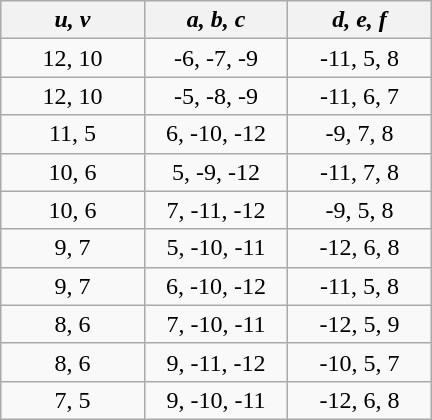<table class="wikitable" style="margin-left:auto;margin-right:auto;text-align:center;width:18em;height:10em;table-layout:fixed;">
<tr>
<th><em>u, v</em></th>
<th><em>a, b, c</em></th>
<th><em>d, e, f</em></th>
</tr>
<tr>
<td>12, 10</td>
<td>-6, -7, -9</td>
<td>-11, 5, 8</td>
</tr>
<tr>
<td>12, 10</td>
<td>-5, -8, -9</td>
<td>-11, 6, 7</td>
</tr>
<tr>
<td>11, 5</td>
<td>6, -10, -12</td>
<td>-9, 7, 8</td>
</tr>
<tr>
<td>10, 6</td>
<td>5, -9, -12</td>
<td>-11, 7, 8</td>
</tr>
<tr>
<td>10, 6</td>
<td>7, -11, -12</td>
<td>-9, 5, 8</td>
</tr>
<tr>
<td>9, 7</td>
<td>5, -10, -11</td>
<td>-12, 6, 8</td>
</tr>
<tr>
<td>9, 7</td>
<td>6, -10, -12</td>
<td>-11, 5, 8</td>
</tr>
<tr>
<td>8, 6</td>
<td>7, -10, -11</td>
<td>-12, 5, 9</td>
</tr>
<tr>
<td>8, 6</td>
<td>9, -11, -12</td>
<td>-10, 5, 7</td>
</tr>
<tr>
<td>7, 5</td>
<td>9, -10, -11</td>
<td>-12, 6, 8</td>
</tr>
</table>
